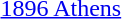<table>
<tr>
<td><a href='#'>1896 Athens</a><br></td>
<td></td>
<td></td>
<td></td>
</tr>
</table>
